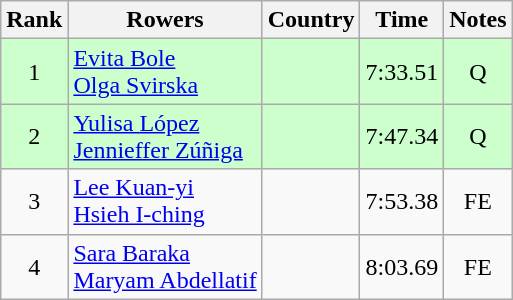<table class="wikitable" style="text-align:center">
<tr>
<th>Rank</th>
<th>Rowers</th>
<th>Country</th>
<th>Time</th>
<th>Notes</th>
</tr>
<tr bgcolor=ccffcc>
<td>1</td>
<td align="left"><a href='#'>Evita Bole</a><br><a href='#'>Olga Svirska</a></td>
<td align="left"></td>
<td>7:33.51</td>
<td>Q</td>
</tr>
<tr bgcolor=ccffcc>
<td>2</td>
<td align="left"><a href='#'>Yulisa López</a><br><a href='#'>Jennieffer Zúñiga</a></td>
<td align="left"></td>
<td>7:47.34</td>
<td>Q</td>
</tr>
<tr>
<td>3</td>
<td align="left"><a href='#'>Lee Kuan-yi</a><br><a href='#'>Hsieh I-ching</a></td>
<td align="left"></td>
<td>7:53.38</td>
<td>FE</td>
</tr>
<tr>
<td>4</td>
<td align="left"><a href='#'>Sara Baraka</a><br><a href='#'>Maryam Abdellatif</a></td>
<td align="left"></td>
<td>8:03.69</td>
<td>FE</td>
</tr>
</table>
